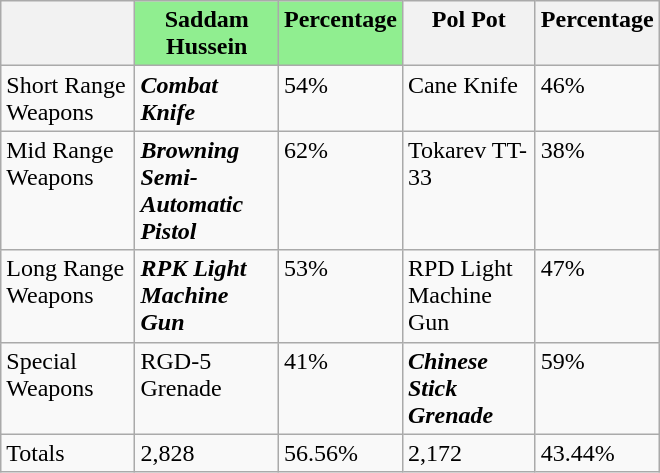<table class="wikitable" style="text-align:left; width:440px; height:200px">
<tr valign="top">
<th style="width:120px;"></th>
<th style="width:120px; background:lightgreen;">Saddam Hussein</th>
<th style="width:40px; background:lightgreen;">Percentage</th>
<th style="width:120px;">Pol Pot</th>
<th style="width:40px;">Percentage</th>
</tr>
<tr valign="top">
<td>Short Range Weapons</td>
<td><strong><em>Combat Knife</em></strong></td>
<td>54%</td>
<td>Cane Knife</td>
<td>46%</td>
</tr>
<tr valign="top">
<td>Mid Range Weapons</td>
<td><strong><em>Browning Semi-Automatic Pistol</em></strong></td>
<td>62%</td>
<td>Tokarev TT-33</td>
<td>38%</td>
</tr>
<tr valign="top">
<td>Long Range Weapons</td>
<td><strong><em>RPK Light Machine Gun</em></strong></td>
<td>53%</td>
<td>RPD Light Machine Gun</td>
<td>47%</td>
</tr>
<tr valign="top">
<td>Special Weapons</td>
<td>RGD-5 Grenade</td>
<td>41%</td>
<td><strong><em>Chinese Stick Grenade</em></strong></td>
<td>59%</td>
</tr>
<tr valign="top">
<td>Totals</td>
<td>2,828</td>
<td>56.56%</td>
<td>2,172</td>
<td>43.44%</td>
</tr>
</table>
